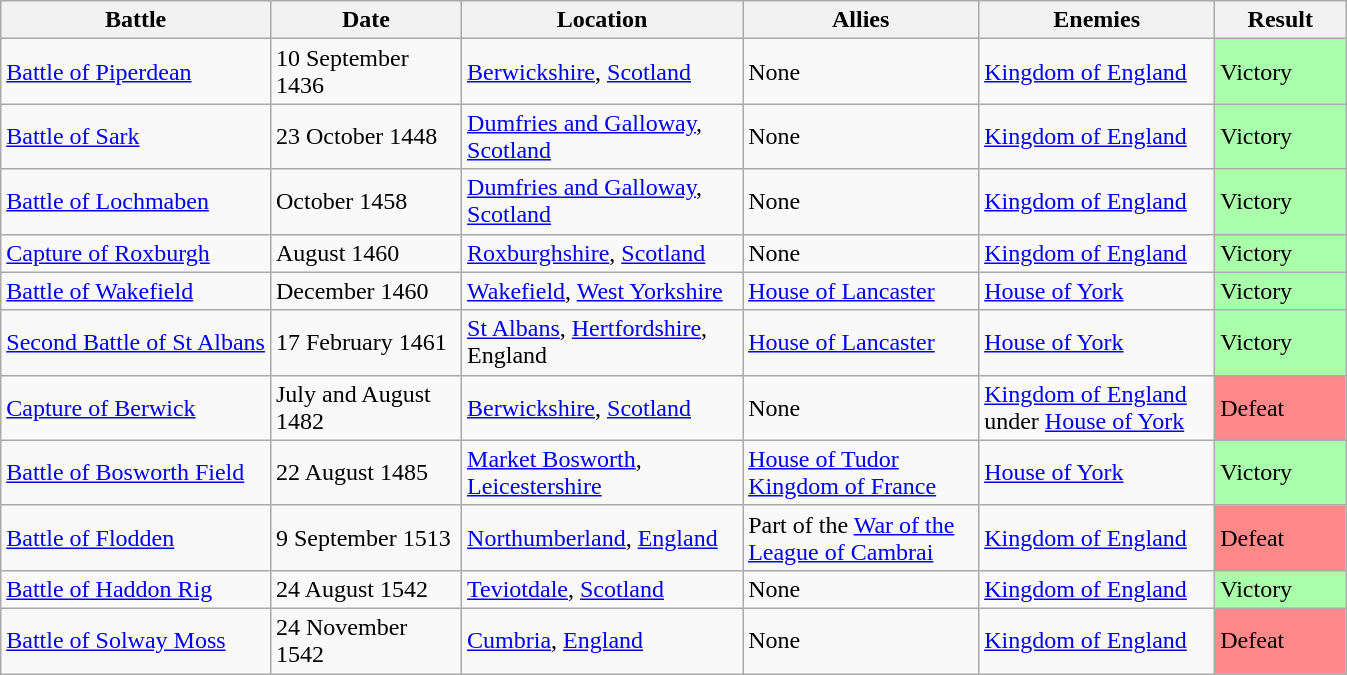<table class="wikitable sortable">
<tr>
<th>Battle</th>
<th width="120">Date</th>
<th width="180">Location</th>
<th width="150">Allies</th>
<th width="150">Enemies</th>
<th width="80">Result</th>
</tr>
<tr>
<td><a href='#'>Battle of Piperdean</a></td>
<td>10 September 1436</td>
<td><a href='#'>Berwickshire</a>, <a href='#'>Scotland</a></td>
<td>None</td>
<td> <a href='#'>Kingdom of England</a></td>
<td style="background:#AFA">Victory</td>
</tr>
<tr>
<td><a href='#'>Battle of Sark</a></td>
<td>23 October 1448</td>
<td><a href='#'>Dumfries and Galloway</a>, <a href='#'>Scotland</a></td>
<td>None</td>
<td> <a href='#'>Kingdom of England</a></td>
<td style="background:#AFA">Victory</td>
</tr>
<tr>
<td><a href='#'>Battle of Lochmaben</a></td>
<td>October 1458</td>
<td><a href='#'>Dumfries and Galloway</a>, <a href='#'>Scotland</a></td>
<td>None</td>
<td> <a href='#'>Kingdom of England</a></td>
<td style="background:#AFA">Victory</td>
</tr>
<tr>
<td><a href='#'>Capture of Roxburgh</a></td>
<td>August 1460</td>
<td><a href='#'>Roxburghshire</a>, <a href='#'>Scotland</a></td>
<td>None</td>
<td> <a href='#'>Kingdom of England</a></td>
<td style="background:#AFA">Victory</td>
</tr>
<tr>
<td><a href='#'>Battle of Wakefield</a></td>
<td>December 1460</td>
<td><a href='#'>Wakefield</a>, <a href='#'>West Yorkshire</a></td>
<td> <a href='#'>House of Lancaster</a></td>
<td> <a href='#'>House of York</a></td>
<td style="background:#AFA">Victory</td>
</tr>
<tr>
<td><a href='#'>Second Battle of St Albans</a></td>
<td>17 February 1461</td>
<td><a href='#'>St Albans</a>, <a href='#'>Hertfordshire</a>, England</td>
<td> <a href='#'>House of Lancaster</a></td>
<td> <a href='#'>House of York</a></td>
<td style="background:#AFA">Victory</td>
</tr>
<tr>
<td><a href='#'>Capture of Berwick</a></td>
<td>July and August 1482</td>
<td><a href='#'>Berwickshire</a>, <a href='#'>Scotland</a></td>
<td>None</td>
<td> <a href='#'>Kingdom of England</a> under <a href='#'>House of York</a></td>
<td style="background:#F88">Defeat</td>
</tr>
<tr>
<td><a href='#'>Battle of Bosworth Field</a></td>
<td>22 August 1485</td>
<td><a href='#'>Market Bosworth</a>, <a href='#'>Leicestershire</a></td>
<td> <a href='#'>House of Tudor</a> <br> <a href='#'>Kingdom of France</a></td>
<td> <a href='#'>House of York</a></td>
<td style="background:#AFA">Victory</td>
</tr>
<tr>
<td><a href='#'>Battle of Flodden</a></td>
<td>9 September 1513</td>
<td><a href='#'>Northumberland</a>, <a href='#'>England</a></td>
<td>Part of the <a href='#'>War of the League of Cambrai</a></td>
<td> <a href='#'>Kingdom of England</a></td>
<td style="background:#F88">Defeat</td>
</tr>
<tr>
<td><a href='#'>Battle of Haddon Rig</a></td>
<td>24 August 1542</td>
<td><a href='#'>Teviotdale</a>, <a href='#'>Scotland</a></td>
<td>None</td>
<td> <a href='#'>Kingdom of England</a></td>
<td style="background:#AFA">Victory</td>
</tr>
<tr>
<td><a href='#'>Battle of Solway Moss</a></td>
<td>24 November 1542</td>
<td><a href='#'>Cumbria</a>, <a href='#'>England</a></td>
<td>None</td>
<td> <a href='#'>Kingdom of England</a></td>
<td style="background:#F88">Defeat</td>
</tr>
</table>
